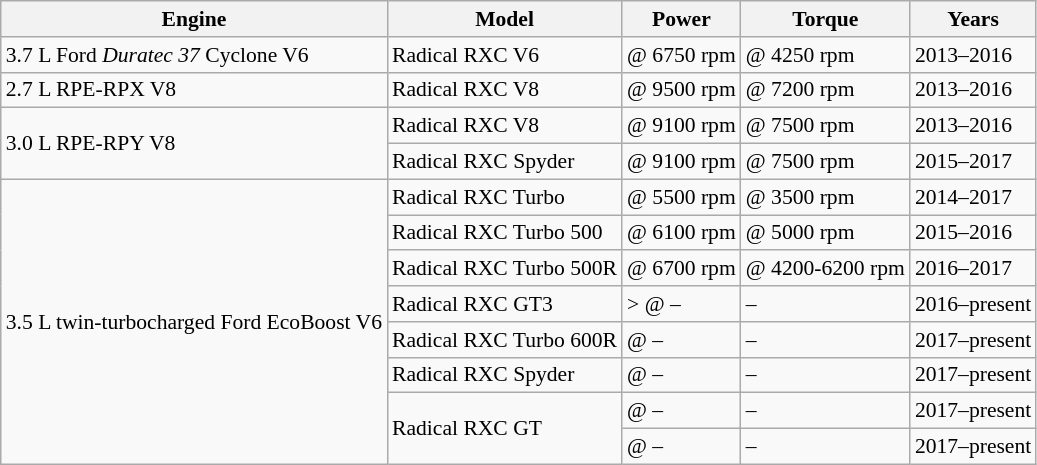<table class="wikitable sortable" style="font-size: 90%">
<tr>
<th>Engine</th>
<th>Model</th>
<th>Power</th>
<th>Torque</th>
<th>Years</th>
</tr>
<tr>
<td>3.7 L Ford <em>Duratec 37</em> Cyclone V6</td>
<td>Radical RXC V6</td>
<td> @ 6750 rpm</td>
<td> @ 4250 rpm</td>
<td>2013–2016</td>
</tr>
<tr>
<td>2.7 L RPE-RPX V8</td>
<td>Radical RXC V8</td>
<td> @ 9500 rpm</td>
<td> @ 7200 rpm</td>
<td>2013–2016</td>
</tr>
<tr>
<td rowspan="2">3.0 L RPE-RPY V8</td>
<td>Radical RXC V8</td>
<td> @ 9100 rpm</td>
<td> @ 7500 rpm</td>
<td>2013–2016</td>
</tr>
<tr>
<td>Radical RXC Spyder</td>
<td> @ 9100 rpm</td>
<td> @ 7500 rpm</td>
<td>2015–2017</td>
</tr>
<tr>
<td rowspan="8">3.5 L twin-turbocharged Ford EcoBoost V6</td>
<td>Radical RXC Turbo</td>
<td> @ 5500 rpm</td>
<td> @ 3500 rpm</td>
<td>2014–2017</td>
</tr>
<tr>
<td>Radical RXC Turbo 500</td>
<td> @ 6100 rpm</td>
<td> @ 5000 rpm</td>
<td>2015–2016</td>
</tr>
<tr>
<td>Radical RXC Turbo 500R</td>
<td> @ 6700 rpm</td>
<td> @ 4200-6200 rpm</td>
<td>2016–2017</td>
</tr>
<tr>
<td>Radical RXC GT3</td>
<td>> @ –</td>
<td>–</td>
<td>2016–present</td>
</tr>
<tr>
<td>Radical RXC Turbo 600R</td>
<td> @ –</td>
<td>–</td>
<td>2017–present</td>
</tr>
<tr>
<td>Radical RXC Spyder</td>
<td> @ –</td>
<td>–</td>
<td>2017–present</td>
</tr>
<tr>
<td rowspan="2">Radical RXC GT</td>
<td> @ –</td>
<td>–</td>
<td>2017–present</td>
</tr>
<tr>
<td> @ –</td>
<td>–</td>
<td>2017–present</td>
</tr>
</table>
